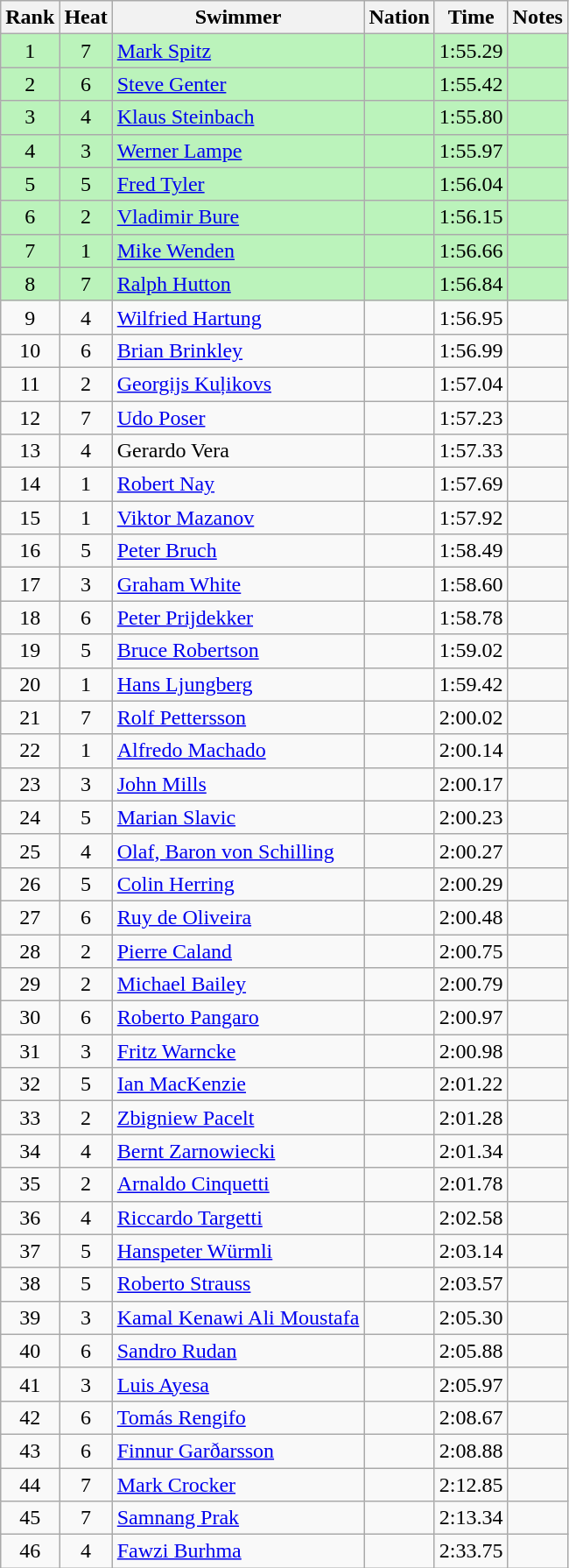<table class="wikitable sortable" style="text-align:center">
<tr>
<th>Rank</th>
<th>Heat</th>
<th>Swimmer</th>
<th>Nation</th>
<th>Time</th>
<th>Notes</th>
</tr>
<tr bgcolor=#bbf3bb>
<td>1</td>
<td>7</td>
<td align=left><a href='#'>Mark Spitz</a></td>
<td align=left></td>
<td>1:55.29</td>
<td></td>
</tr>
<tr bgcolor=#bbf3bb>
<td>2</td>
<td>6</td>
<td align=left><a href='#'>Steve Genter</a></td>
<td align=left></td>
<td>1:55.42</td>
<td></td>
</tr>
<tr bgcolor=#bbf3bb>
<td>3</td>
<td>4</td>
<td align=left><a href='#'>Klaus Steinbach</a></td>
<td align=left></td>
<td>1:55.80</td>
<td></td>
</tr>
<tr bgcolor=#bbf3bb>
<td>4</td>
<td>3</td>
<td align=left><a href='#'>Werner Lampe</a></td>
<td align=left></td>
<td>1:55.97</td>
<td></td>
</tr>
<tr bgcolor=#bbf3bb>
<td>5</td>
<td>5</td>
<td align=left><a href='#'>Fred Tyler</a></td>
<td align=left></td>
<td>1:56.04</td>
<td></td>
</tr>
<tr bgcolor=#bbf3bb>
<td>6</td>
<td>2</td>
<td align=left><a href='#'>Vladimir Bure</a></td>
<td align=left></td>
<td>1:56.15</td>
<td></td>
</tr>
<tr bgcolor=#bbf3bb>
<td>7</td>
<td>1</td>
<td align=left><a href='#'>Mike Wenden</a></td>
<td align=left></td>
<td>1:56.66</td>
<td></td>
</tr>
<tr bgcolor=#bbf3bb>
<td>8</td>
<td>7</td>
<td align=left><a href='#'>Ralph Hutton</a></td>
<td align=left></td>
<td>1:56.84</td>
<td></td>
</tr>
<tr>
<td>9</td>
<td>4</td>
<td align=left><a href='#'>Wilfried Hartung</a></td>
<td align=left></td>
<td>1:56.95</td>
<td></td>
</tr>
<tr>
<td>10</td>
<td>6</td>
<td align=left><a href='#'>Brian Brinkley</a></td>
<td align=left></td>
<td>1:56.99</td>
<td></td>
</tr>
<tr>
<td>11</td>
<td>2</td>
<td align=left><a href='#'>Georgijs Kuļikovs</a></td>
<td align=left></td>
<td>1:57.04</td>
<td></td>
</tr>
<tr>
<td>12</td>
<td>7</td>
<td align=left><a href='#'>Udo Poser</a></td>
<td align=left></td>
<td>1:57.23</td>
<td></td>
</tr>
<tr>
<td>13</td>
<td>4</td>
<td align=left>Gerardo Vera</td>
<td align=left></td>
<td>1:57.33</td>
<td></td>
</tr>
<tr>
<td>14</td>
<td>1</td>
<td align=left><a href='#'>Robert Nay</a></td>
<td align=left></td>
<td>1:57.69</td>
<td></td>
</tr>
<tr>
<td>15</td>
<td>1</td>
<td align=left><a href='#'>Viktor Mazanov</a></td>
<td align=left></td>
<td>1:57.92</td>
<td></td>
</tr>
<tr>
<td>16</td>
<td>5</td>
<td align=left><a href='#'>Peter Bruch</a></td>
<td align=left></td>
<td>1:58.49</td>
<td></td>
</tr>
<tr>
<td>17</td>
<td>3</td>
<td align=left><a href='#'>Graham White</a></td>
<td align=left></td>
<td>1:58.60</td>
<td></td>
</tr>
<tr>
<td>18</td>
<td>6</td>
<td align=left><a href='#'>Peter Prijdekker</a></td>
<td align=left></td>
<td>1:58.78</td>
<td></td>
</tr>
<tr>
<td>19</td>
<td>5</td>
<td align=left><a href='#'>Bruce Robertson</a></td>
<td align=left></td>
<td>1:59.02</td>
<td></td>
</tr>
<tr>
<td>20</td>
<td>1</td>
<td align=left><a href='#'>Hans Ljungberg</a></td>
<td align=left></td>
<td>1:59.42</td>
<td></td>
</tr>
<tr>
<td>21</td>
<td>7</td>
<td align=left><a href='#'>Rolf Pettersson</a></td>
<td align=left></td>
<td>2:00.02</td>
<td></td>
</tr>
<tr>
<td>22</td>
<td>1</td>
<td align=left><a href='#'>Alfredo Machado</a></td>
<td align=left></td>
<td>2:00.14</td>
<td></td>
</tr>
<tr>
<td>23</td>
<td>3</td>
<td align=left><a href='#'>John Mills</a></td>
<td align=left></td>
<td>2:00.17</td>
<td></td>
</tr>
<tr>
<td>24</td>
<td>5</td>
<td align=left><a href='#'>Marian Slavic</a></td>
<td align=left></td>
<td>2:00.23</td>
<td></td>
</tr>
<tr>
<td>25</td>
<td>4</td>
<td align=left><a href='#'>Olaf, Baron von Schilling</a></td>
<td align=left></td>
<td>2:00.27</td>
<td></td>
</tr>
<tr>
<td>26</td>
<td>5</td>
<td align=left><a href='#'>Colin Herring</a></td>
<td align=left></td>
<td>2:00.29</td>
<td></td>
</tr>
<tr>
<td>27</td>
<td>6</td>
<td align=left><a href='#'>Ruy de Oliveira</a></td>
<td align=left></td>
<td>2:00.48</td>
<td></td>
</tr>
<tr>
<td>28</td>
<td>2</td>
<td align=left><a href='#'>Pierre Caland</a></td>
<td align=left></td>
<td>2:00.75</td>
<td></td>
</tr>
<tr>
<td>29</td>
<td>2</td>
<td align=left><a href='#'>Michael Bailey</a></td>
<td align=left></td>
<td>2:00.79</td>
<td></td>
</tr>
<tr>
<td>30</td>
<td>6</td>
<td align=left><a href='#'>Roberto Pangaro</a></td>
<td align=left></td>
<td>2:00.97</td>
<td></td>
</tr>
<tr>
<td>31</td>
<td>3</td>
<td align=left><a href='#'>Fritz Warncke</a></td>
<td align=left></td>
<td>2:00.98</td>
<td></td>
</tr>
<tr>
<td>32</td>
<td>5</td>
<td align=left><a href='#'>Ian MacKenzie</a></td>
<td align=left></td>
<td>2:01.22</td>
<td></td>
</tr>
<tr>
<td>33</td>
<td>2</td>
<td align=left><a href='#'>Zbigniew Pacelt</a></td>
<td align=left></td>
<td>2:01.28</td>
<td></td>
</tr>
<tr>
<td>34</td>
<td>4</td>
<td align=left><a href='#'>Bernt Zarnowiecki</a></td>
<td align=left></td>
<td>2:01.34</td>
<td></td>
</tr>
<tr>
<td>35</td>
<td>2</td>
<td align=left><a href='#'>Arnaldo Cinquetti</a></td>
<td align=left></td>
<td>2:01.78</td>
<td></td>
</tr>
<tr>
<td>36</td>
<td>4</td>
<td align=left><a href='#'>Riccardo Targetti</a></td>
<td align=left></td>
<td>2:02.58</td>
<td></td>
</tr>
<tr>
<td>37</td>
<td>5</td>
<td align=left><a href='#'>Hanspeter Würmli</a></td>
<td align=left></td>
<td>2:03.14</td>
<td></td>
</tr>
<tr>
<td>38</td>
<td>5</td>
<td align=left><a href='#'>Roberto Strauss</a></td>
<td align=left></td>
<td>2:03.57</td>
<td></td>
</tr>
<tr>
<td>39</td>
<td>3</td>
<td align=left><a href='#'>Kamal Kenawi Ali Moustafa</a></td>
<td align=left></td>
<td>2:05.30</td>
<td></td>
</tr>
<tr>
<td>40</td>
<td>6</td>
<td align=left><a href='#'>Sandro Rudan</a></td>
<td align=left></td>
<td>2:05.88</td>
<td></td>
</tr>
<tr>
<td>41</td>
<td>3</td>
<td align=left><a href='#'>Luis Ayesa</a></td>
<td align=left></td>
<td>2:05.97</td>
<td></td>
</tr>
<tr>
<td>42</td>
<td>6</td>
<td align=left><a href='#'>Tomás Rengifo</a></td>
<td align=left></td>
<td>2:08.67</td>
<td></td>
</tr>
<tr>
<td>43</td>
<td>6</td>
<td align=left><a href='#'>Finnur Garðarsson</a></td>
<td align=left></td>
<td>2:08.88</td>
<td></td>
</tr>
<tr>
<td>44</td>
<td>7</td>
<td align=left><a href='#'>Mark Crocker</a></td>
<td align=left></td>
<td>2:12.85</td>
<td></td>
</tr>
<tr>
<td>45</td>
<td>7</td>
<td align=left><a href='#'>Samnang Prak</a></td>
<td align=left></td>
<td>2:13.34</td>
<td></td>
</tr>
<tr>
<td>46</td>
<td>4</td>
<td align=left><a href='#'>Fawzi Burhma</a></td>
<td align=left></td>
<td>2:33.75</td>
<td></td>
</tr>
</table>
